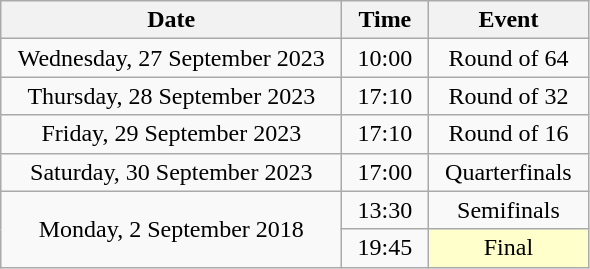<table class = "wikitable" style="text-align:center;">
<tr>
<th width=220>Date</th>
<th width=50>Time</th>
<th width=100>Event</th>
</tr>
<tr>
<td>Wednesday, 27 September 2023</td>
<td>10:00</td>
<td>Round of 64</td>
</tr>
<tr>
<td>Thursday, 28 September 2023</td>
<td>17:10</td>
<td>Round of 32</td>
</tr>
<tr>
<td>Friday, 29 September 2023</td>
<td>17:10</td>
<td>Round of 16</td>
</tr>
<tr>
<td>Saturday, 30 September 2023</td>
<td>17:00</td>
<td>Quarterfinals</td>
</tr>
<tr>
<td rowspan=2>Monday, 2 September 2018</td>
<td>13:30</td>
<td>Semifinals</td>
</tr>
<tr>
<td>19:45</td>
<td bgcolor=ffffcc>Final</td>
</tr>
</table>
